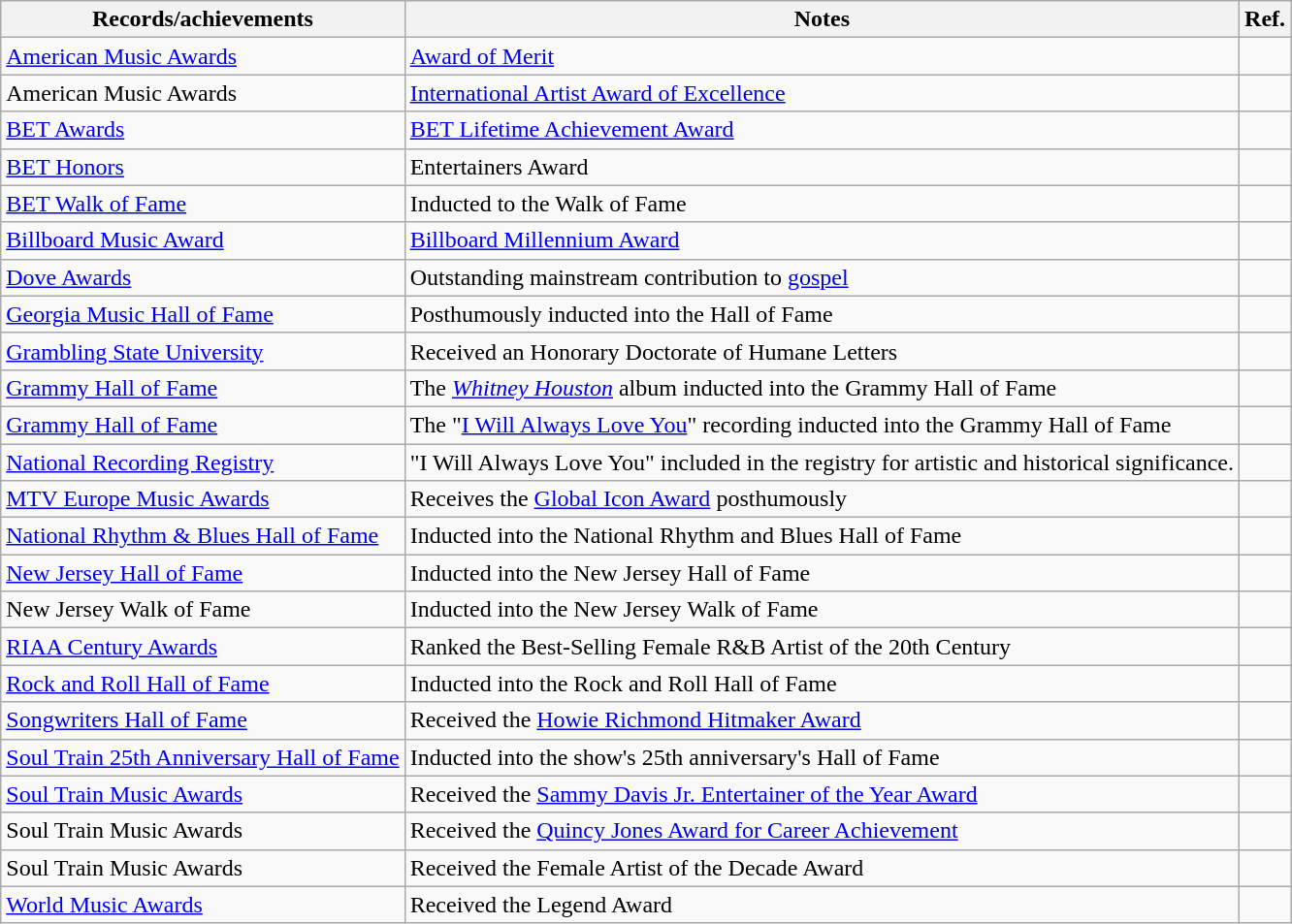<table class="wikitable" style="text-align:left;">
<tr>
<th>Records/achievements</th>
<th>Notes</th>
<th>Ref.</th>
</tr>
<tr scope="row">
<td><a href='#'>American Music Awards</a></td>
<td><a href='#'>Award of Merit</a></td>
<td></td>
</tr>
<tr>
<td>American Music Awards</td>
<td><a href='#'>International Artist Award of Excellence</a></td>
<td></td>
</tr>
<tr>
<td><a href='#'>BET Awards</a></td>
<td><a href='#'>BET Lifetime Achievement Award</a></td>
<td></td>
</tr>
<tr>
<td><a href='#'>BET Honors</a></td>
<td>Entertainers Award</td>
<td></td>
</tr>
<tr>
<td><a href='#'>BET Walk of Fame</a></td>
<td>Inducted to the Walk of Fame</td>
<td></td>
</tr>
<tr>
<td><a href='#'>Billboard Music Award</a></td>
<td><a href='#'>Billboard Millennium Award</a></td>
<td></td>
</tr>
<tr>
<td><a href='#'>Dove Awards</a></td>
<td>Outstanding mainstream contribution to <a href='#'>gospel</a></td>
<td></td>
</tr>
<tr>
<td><a href='#'>Georgia Music Hall of Fame</a></td>
<td>Posthumously inducted into the Hall of Fame</td>
<td></td>
</tr>
<tr>
<td><a href='#'>Grambling State University</a></td>
<td>Received an Honorary Doctorate of Humane Letters</td>
<td></td>
</tr>
<tr>
<td><a href='#'>Grammy Hall of Fame</a></td>
<td>The <em><a href='#'>Whitney Houston</a></em> album inducted into the Grammy Hall of Fame</td>
<td></td>
</tr>
<tr>
<td><a href='#'>Grammy Hall of Fame</a></td>
<td>The "<a href='#'>I Will Always Love You</a>" recording inducted into the Grammy Hall of Fame</td>
<td></td>
</tr>
<tr>
<td><a href='#'>National Recording Registry</a></td>
<td>"I Will Always Love You" included in the registry for artistic and historical significance.</td>
<td></td>
</tr>
<tr>
<td><a href='#'>MTV Europe Music Awards</a></td>
<td>Receives the <a href='#'>Global Icon Award</a> posthumously</td>
<td></td>
</tr>
<tr>
<td><a href='#'>National Rhythm & Blues Hall of Fame</a></td>
<td>Inducted into the National Rhythm and Blues Hall of Fame</td>
<td></td>
</tr>
<tr>
<td><a href='#'>New Jersey Hall of Fame</a></td>
<td>Inducted into the New Jersey Hall of Fame</td>
<td></td>
</tr>
<tr>
<td>New Jersey Walk of Fame</td>
<td>Inducted into the New Jersey Walk of Fame</td>
<td></td>
</tr>
<tr>
<td><a href='#'>RIAA Century Awards</a></td>
<td>Ranked the Best-Selling Female R&B Artist of the 20th Century</td>
<td></td>
</tr>
<tr>
<td><a href='#'>Rock and Roll Hall of Fame</a></td>
<td>Inducted into the Rock and Roll Hall of Fame</td>
<td></td>
</tr>
<tr>
<td><a href='#'>Songwriters Hall of Fame</a></td>
<td>Received the <a href='#'>Howie Richmond Hitmaker Award</a></td>
<td></td>
</tr>
<tr>
<td><a href='#'>Soul Train 25th Anniversary Hall of Fame</a></td>
<td>Inducted into the show's 25th anniversary's Hall of Fame</td>
<td></td>
</tr>
<tr>
<td><a href='#'>Soul Train Music Awards</a></td>
<td>Received the <a href='#'>Sammy Davis Jr. Entertainer of the Year Award</a></td>
<td></td>
</tr>
<tr>
<td>Soul Train Music Awards</td>
<td>Received the <a href='#'>Quincy Jones Award for Career Achievement</a></td>
<td></td>
</tr>
<tr>
<td>Soul Train Music Awards</td>
<td>Received the Female Artist of the Decade Award</td>
<td></td>
</tr>
<tr>
<td><a href='#'>World Music Awards</a></td>
<td>Received the Legend Award</td>
<td></td>
</tr>
</table>
